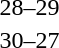<table style="text-align:center">
<tr>
<th width=200></th>
<th width=100></th>
<th width=200></th>
</tr>
<tr>
<td align=right></td>
<td>28–29</td>
<td align=left><strong></strong></td>
</tr>
<tr>
<td align=right><strong></strong></td>
<td>30–27</td>
<td align=left></td>
</tr>
<tr>
</tr>
</table>
